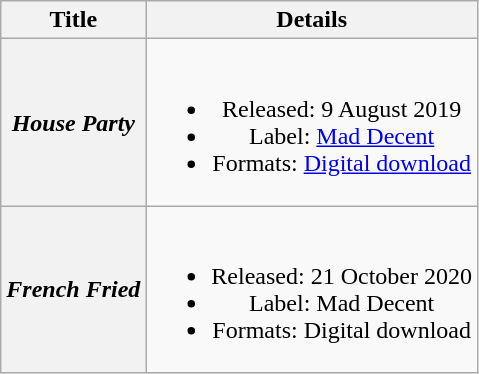<table class="wikitable plainrowheaders" style="text-align:center;">
<tr>
<th scope="col">Title</th>
<th scope="col">Details</th>
</tr>
<tr>
<th scope="row"><em>House Party</em></th>
<td><br><ul><li>Released: 9 August 2019</li><li>Label: <a href='#'>Mad Decent</a></li><li>Formats: <a href='#'>Digital download</a></li></ul></td>
</tr>
<tr>
<th scope="row"><em>French Fried</em></th>
<td><br><ul><li>Released: 21 October 2020</li><li>Label: Mad Decent</li><li>Formats: Digital download</li></ul></td>
</tr>
</table>
